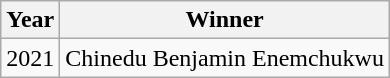<table class="wikitable">
<tr>
<th>Year</th>
<th>Winner</th>
</tr>
<tr>
<td>2021</td>
<td>Chinedu Benjamin Enemchukwu</td>
</tr>
</table>
